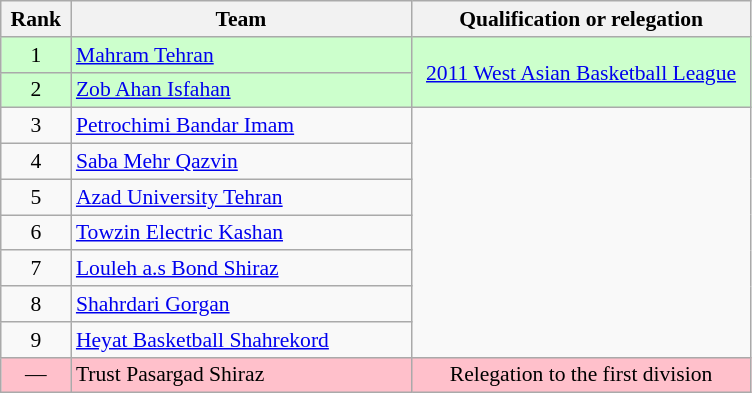<table class="wikitable" style="text-align:center; font-size:90%">
<tr>
<th width=40>Rank</th>
<th width=220>Team</th>
<th width=220>Qualification or relegation</th>
</tr>
<tr bgcolor=ccffcc>
<td>1</td>
<td align="left"><a href='#'>Mahram Tehran</a></td>
<td rowspan=2><a href='#'>2011 West Asian Basketball League</a></td>
</tr>
<tr bgcolor=ccffcc>
<td>2</td>
<td align="left"><a href='#'>Zob Ahan Isfahan</a></td>
</tr>
<tr>
<td>3</td>
<td align="left"><a href='#'>Petrochimi Bandar Imam</a></td>
<td rowspan=7></td>
</tr>
<tr>
<td>4</td>
<td align="left"><a href='#'>Saba Mehr Qazvin</a></td>
</tr>
<tr>
<td>5</td>
<td align="left"><a href='#'>Azad University Tehran</a></td>
</tr>
<tr>
<td>6</td>
<td align="left"><a href='#'>Towzin Electric Kashan</a></td>
</tr>
<tr>
<td>7</td>
<td align="left"><a href='#'>Louleh a.s Bond Shiraz</a></td>
</tr>
<tr>
<td>8</td>
<td align="left"><a href='#'>Shahrdari Gorgan</a></td>
</tr>
<tr>
<td>9</td>
<td align="left"><a href='#'>Heyat Basketball Shahrekord</a></td>
</tr>
<tr bgcolor=pink>
<td>—</td>
<td align="left">Trust Pasargad Shiraz</td>
<td>Relegation to the first division</td>
</tr>
</table>
